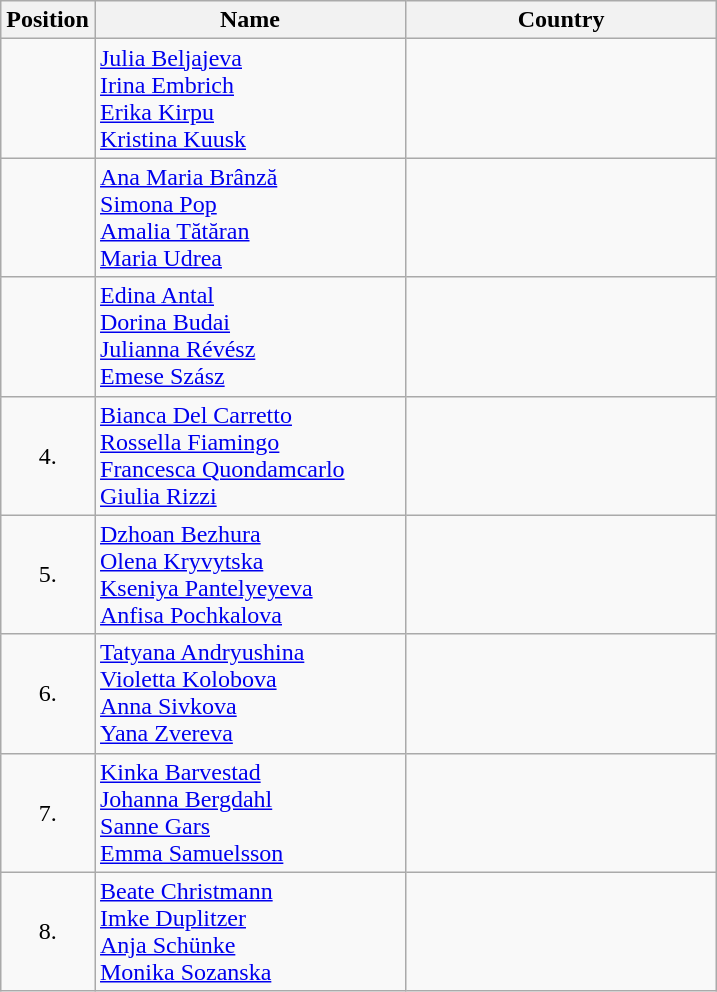<table class="wikitable">
<tr>
<th width="20">Position</th>
<th width="200">Name</th>
<th width="200">Country</th>
</tr>
<tr>
<td align="center"></td>
<td><a href='#'>Julia Beljajeva</a><br><a href='#'>Irina Embrich</a><br><a href='#'>Erika Kirpu</a><br><a href='#'>Kristina Kuusk</a></td>
<td></td>
</tr>
<tr>
<td align="center"></td>
<td><a href='#'>Ana Maria Brânză</a><br><a href='#'>Simona Pop</a><br><a href='#'>Amalia Tătăran</a><br><a href='#'>Maria Udrea</a></td>
<td></td>
</tr>
<tr>
<td align="center"></td>
<td><a href='#'>Edina Antal</a><br><a href='#'>Dorina Budai</a><br><a href='#'>Julianna Révész</a><br><a href='#'>Emese Szász</a></td>
<td></td>
</tr>
<tr>
<td align="center">4.</td>
<td><a href='#'>Bianca Del Carretto</a><br><a href='#'>Rossella Fiamingo</a><br><a href='#'>Francesca Quondamcarlo</a><br><a href='#'>Giulia Rizzi</a></td>
<td></td>
</tr>
<tr>
<td align="center">5.</td>
<td><a href='#'>Dzhoan Bezhura</a><br><a href='#'>Olena Kryvytska</a><br><a href='#'>Kseniya Pantelyeyeva</a><br><a href='#'>Anfisa Pochkalova</a></td>
<td></td>
</tr>
<tr>
<td align="center">6.</td>
<td><a href='#'>Tatyana Andryushina</a><br><a href='#'>Violetta Kolobova</a><br><a href='#'>Anna Sivkova</a><br><a href='#'>Yana Zvereva</a></td>
<td></td>
</tr>
<tr>
<td align="center">7.</td>
<td><a href='#'>Kinka Barvestad</a><br><a href='#'>Johanna Bergdahl</a><br><a href='#'>Sanne Gars</a><br><a href='#'>Emma Samuelsson</a></td>
<td></td>
</tr>
<tr>
<td align="center">8.</td>
<td><a href='#'>Beate Christmann</a><br><a href='#'>Imke Duplitzer</a><br><a href='#'>Anja Schünke</a><br><a href='#'>Monika Sozanska</a></td>
<td></td>
</tr>
</table>
